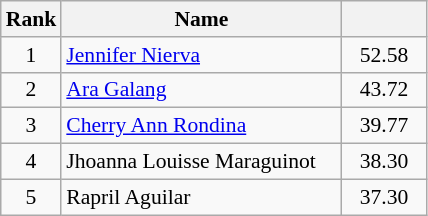<table class="wikitable" style="font-size:90%">
<tr>
<th width=30>Rank</th>
<th width=180>Name</th>
<th width=50></th>
</tr>
<tr>
<td style="text-align:center">1</td>
<td><a href='#'>Jennifer Nierva</a></td>
<td style="text-align:center">52.58</td>
</tr>
<tr>
<td style="text-align:center">2</td>
<td><a href='#'>Ara Galang</a></td>
<td style="text-align:center">43.72</td>
</tr>
<tr>
<td style="text-align:center">3</td>
<td><a href='#'>Cherry Ann Rondina</a></td>
<td style="text-align:center">39.77</td>
</tr>
<tr>
<td style="text-align:center">4</td>
<td>Jhoanna Louisse Maraguinot</td>
<td style="text-align:center">38.30</td>
</tr>
<tr>
<td style="text-align:center">5</td>
<td>Rapril Aguilar</td>
<td style="text-align:center">37.30</td>
</tr>
</table>
